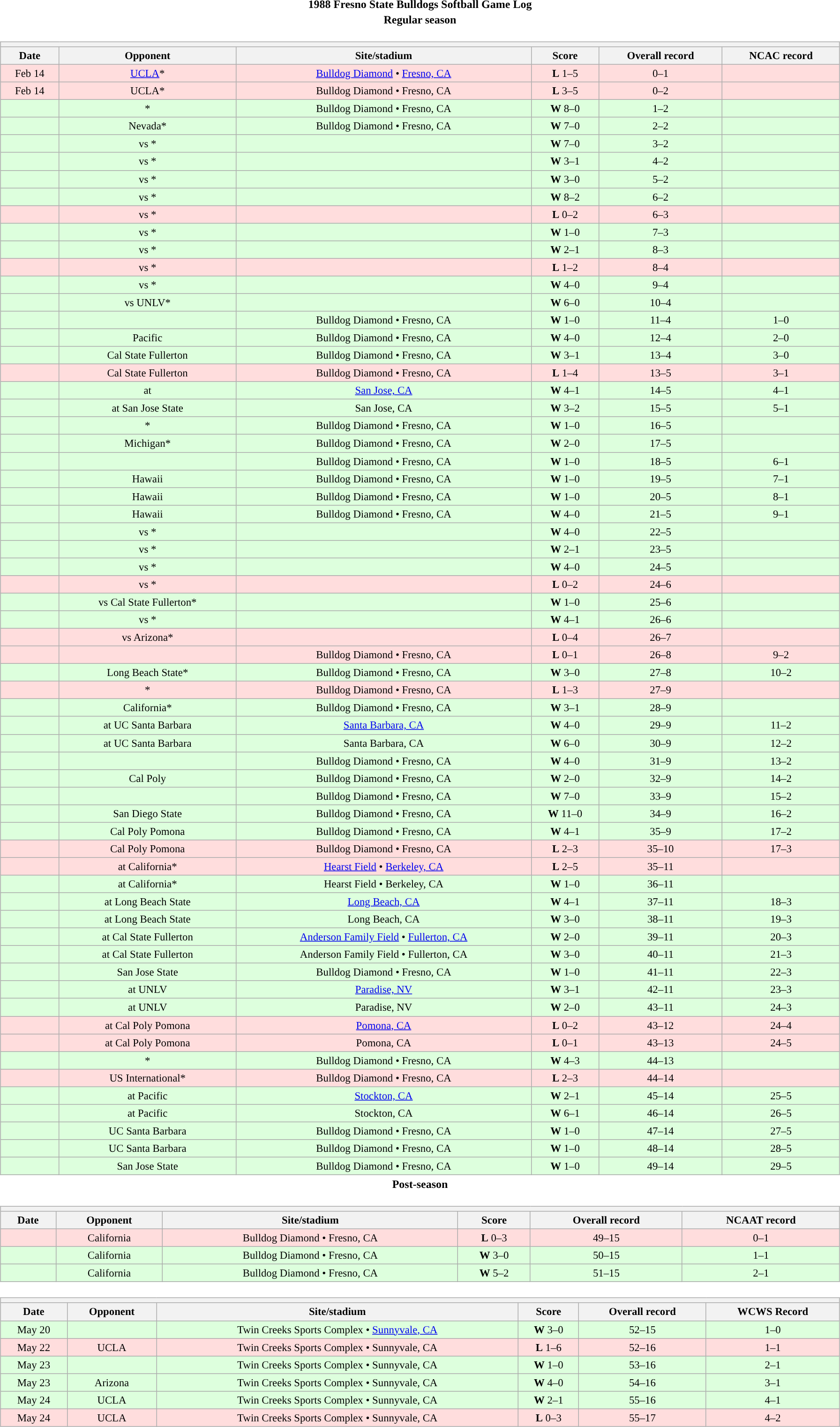<table class="toccolours" width=95% style="margin:1.5em auto; text-align:center;">
<tr>
<th colspan=2>1988 Fresno State Bulldogs Softball Game Log</th>
</tr>
<tr>
<th colspan=2>Regular season</th>
</tr>
<tr valign="top">
<td><br><table class="wikitable collapsible collapsed" style="margin:auto; font-size:95%; width:100%">
<tr>
<th colspan=10 style="padding-left:4em;"></th>
</tr>
<tr>
<th>Date</th>
<th>Opponent</th>
<th>Site/stadium</th>
<th>Score</th>
<th>Overall record</th>
<th>NCAC record</th>
</tr>
<tr bgcolor=ffdddd>
<td>Feb 14</td>
<td><a href='#'>UCLA</a>*</td>
<td><a href='#'>Bulldog Diamond</a> • <a href='#'>Fresno, CA</a></td>
<td><strong>L</strong> 1–5</td>
<td>0–1</td>
<td></td>
</tr>
<tr bgcolor=ffdddd>
<td>Feb 14</td>
<td>UCLA*</td>
<td>Bulldog Diamond • Fresno, CA</td>
<td><strong>L</strong> 3–5</td>
<td>0–2</td>
<td></td>
</tr>
<tr bgcolor=ddffdd>
<td></td>
<td>*</td>
<td>Bulldog Diamond • Fresno, CA</td>
<td><strong>W</strong> 8–0</td>
<td>1–2</td>
<td></td>
</tr>
<tr bgcolor=ddffdd>
<td></td>
<td>Nevada*</td>
<td>Bulldog Diamond • Fresno, CA</td>
<td><strong>W</strong> 7–0</td>
<td>2–2</td>
<td></td>
</tr>
<tr bgcolor=ddffdd>
<td></td>
<td>vs *</td>
<td></td>
<td><strong>W</strong> 7–0</td>
<td>3–2</td>
<td></td>
</tr>
<tr bgcolor=ddffdd>
<td></td>
<td>vs *</td>
<td></td>
<td><strong>W</strong> 3–1</td>
<td>4–2</td>
<td></td>
</tr>
<tr bgcolor=ddffdd>
<td></td>
<td>vs *</td>
<td></td>
<td><strong>W</strong> 3–0</td>
<td>5–2</td>
<td></td>
</tr>
<tr bgcolor=ddffdd>
<td></td>
<td>vs *</td>
<td></td>
<td><strong>W</strong> 8–2</td>
<td>6–2</td>
<td></td>
</tr>
<tr bgcolor=ffdddd>
<td></td>
<td>vs *</td>
<td></td>
<td><strong>L</strong> 0–2</td>
<td>6–3</td>
<td></td>
</tr>
<tr bgcolor=ddffdd>
<td></td>
<td>vs *</td>
<td></td>
<td><strong>W</strong> 1–0</td>
<td>7–3</td>
<td></td>
</tr>
<tr bgcolor=ddffdd>
<td></td>
<td>vs *</td>
<td></td>
<td><strong>W</strong> 2–1</td>
<td>8–3</td>
<td></td>
</tr>
<tr bgcolor=ffdddd>
<td></td>
<td>vs *</td>
<td></td>
<td><strong>L</strong> 1–2</td>
<td>8–4</td>
<td></td>
</tr>
<tr bgcolor=ddffdd>
<td></td>
<td>vs *</td>
<td></td>
<td><strong>W</strong> 4–0</td>
<td>9–4</td>
<td></td>
</tr>
<tr bgcolor=ddffdd>
<td></td>
<td>vs UNLV*</td>
<td></td>
<td><strong>W</strong> 6–0</td>
<td>10–4</td>
<td></td>
</tr>
<tr bgcolor=ddffdd>
<td></td>
<td></td>
<td>Bulldog Diamond • Fresno, CA</td>
<td><strong>W</strong> 1–0</td>
<td>11–4</td>
<td>1–0</td>
</tr>
<tr bgcolor=ddffdd>
<td></td>
<td>Pacific</td>
<td>Bulldog Diamond • Fresno, CA</td>
<td><strong>W</strong> 4–0</td>
<td>12–4</td>
<td>2–0</td>
</tr>
<tr bgcolor=ddffdd>
<td></td>
<td>Cal State Fullerton</td>
<td>Bulldog Diamond • Fresno, CA</td>
<td><strong>W</strong> 3–1</td>
<td>13–4</td>
<td>3–0</td>
</tr>
<tr bgcolor=ffdddd>
<td></td>
<td>Cal State Fullerton</td>
<td>Bulldog Diamond • Fresno, CA</td>
<td><strong>L</strong> 1–4</td>
<td>13–5</td>
<td>3–1</td>
</tr>
<tr bgcolor=ddffdd>
<td></td>
<td>at </td>
<td><a href='#'>San Jose, CA</a></td>
<td><strong>W</strong> 4–1</td>
<td>14–5</td>
<td>4–1</td>
</tr>
<tr bgcolor=ddffdd>
<td></td>
<td>at San Jose State</td>
<td>San Jose, CA</td>
<td><strong>W</strong> 3–2</td>
<td>15–5</td>
<td>5–1</td>
</tr>
<tr bgcolor=ddffdd>
<td></td>
<td>*</td>
<td>Bulldog Diamond • Fresno, CA</td>
<td><strong>W</strong> 1–0</td>
<td>16–5</td>
<td></td>
</tr>
<tr bgcolor=ddffdd>
<td></td>
<td>Michigan*</td>
<td>Bulldog Diamond • Fresno, CA</td>
<td><strong>W</strong> 2–0</td>
<td>17–5</td>
<td></td>
</tr>
<tr bgcolor=ddffdd>
<td></td>
<td></td>
<td>Bulldog Diamond • Fresno, CA</td>
<td><strong>W</strong> 1–0</td>
<td>18–5</td>
<td>6–1</td>
</tr>
<tr bgcolor=ddffdd>
<td></td>
<td>Hawaii</td>
<td>Bulldog Diamond • Fresno, CA</td>
<td><strong>W</strong> 1–0</td>
<td>19–5</td>
<td>7–1</td>
</tr>
<tr bgcolor=ddffdd>
<td></td>
<td>Hawaii</td>
<td>Bulldog Diamond • Fresno, CA</td>
<td><strong>W</strong> 1–0</td>
<td>20–5</td>
<td>8–1</td>
</tr>
<tr bgcolor=ddffdd>
<td></td>
<td>Hawaii</td>
<td>Bulldog Diamond • Fresno, CA</td>
<td><strong>W</strong> 4–0</td>
<td>21–5</td>
<td>9–1</td>
</tr>
<tr bgcolor=ddffdd>
<td></td>
<td>vs *</td>
<td></td>
<td><strong>W</strong> 4–0</td>
<td>22–5</td>
<td></td>
</tr>
<tr bgcolor=ddffdd>
<td></td>
<td>vs *</td>
<td></td>
<td><strong>W</strong> 2–1</td>
<td>23–5</td>
<td></td>
</tr>
<tr bgcolor=ddffdd>
<td></td>
<td>vs *</td>
<td></td>
<td><strong>W</strong> 4–0</td>
<td>24–5</td>
<td></td>
</tr>
<tr bgcolor=ffdddd>
<td></td>
<td>vs *</td>
<td></td>
<td><strong>L</strong> 0–2</td>
<td>24–6</td>
<td></td>
</tr>
<tr bgcolor=ddffdd>
<td></td>
<td>vs Cal State Fullerton*</td>
<td></td>
<td><strong>W</strong> 1–0</td>
<td>25–6</td>
<td></td>
</tr>
<tr bgcolor=ddffdd>
<td></td>
<td>vs *</td>
<td></td>
<td><strong>W</strong> 4–1</td>
<td>26–6</td>
<td></td>
</tr>
<tr bgcolor=ffdddd>
<td></td>
<td>vs Arizona*</td>
<td></td>
<td><strong>L</strong> 0–4</td>
<td>26–7</td>
<td></td>
</tr>
<tr bgcolor=ffdddd>
<td></td>
<td></td>
<td>Bulldog Diamond • Fresno, CA</td>
<td><strong>L</strong> 0–1</td>
<td>26–8</td>
<td>9–2</td>
</tr>
<tr bgcolor=ddffdd>
<td></td>
<td>Long Beach State*</td>
<td>Bulldog Diamond • Fresno, CA</td>
<td><strong>W</strong> 3–0</td>
<td>27–8</td>
<td>10–2</td>
</tr>
<tr bgcolor=ffdddd>
<td></td>
<td>*</td>
<td>Bulldog Diamond • Fresno, CA</td>
<td><strong>L</strong> 1–3</td>
<td>27–9</td>
<td></td>
</tr>
<tr bgcolor=ddffdd>
<td></td>
<td>California*</td>
<td>Bulldog Diamond • Fresno, CA</td>
<td><strong>W</strong> 3–1</td>
<td>28–9</td>
<td></td>
</tr>
<tr bgcolor=ddffdd>
<td></td>
<td>at UC Santa Barbara</td>
<td><a href='#'>Santa Barbara, CA</a></td>
<td><strong>W</strong> 4–0</td>
<td>29–9</td>
<td>11–2</td>
</tr>
<tr bgcolor=ddffdd>
<td></td>
<td>at UC Santa Barbara</td>
<td>Santa Barbara, CA</td>
<td><strong>W</strong> 6–0</td>
<td>30–9</td>
<td>12–2</td>
</tr>
<tr bgcolor=ddffdd>
<td></td>
<td></td>
<td>Bulldog Diamond • Fresno, CA</td>
<td><strong>W</strong> 4–0</td>
<td>31–9</td>
<td>13–2</td>
</tr>
<tr bgcolor=ddffdd>
<td></td>
<td>Cal Poly</td>
<td>Bulldog Diamond • Fresno, CA</td>
<td><strong>W</strong> 2–0</td>
<td>32–9</td>
<td>14–2</td>
</tr>
<tr bgcolor=ddffdd>
<td></td>
<td></td>
<td>Bulldog Diamond • Fresno, CA</td>
<td><strong>W</strong> 7–0</td>
<td>33–9</td>
<td>15–2</td>
</tr>
<tr bgcolor=ddffdd>
<td></td>
<td>San Diego State</td>
<td>Bulldog Diamond • Fresno, CA</td>
<td><strong>W</strong> 11–0</td>
<td>34–9</td>
<td>16–2</td>
</tr>
<tr bgcolor=ddffdd>
<td></td>
<td>Cal Poly Pomona</td>
<td>Bulldog Diamond • Fresno, CA</td>
<td><strong>W</strong> 4–1</td>
<td>35–9</td>
<td>17–2</td>
</tr>
<tr bgcolor=ffdddd>
<td></td>
<td>Cal Poly Pomona</td>
<td>Bulldog Diamond • Fresno, CA</td>
<td><strong>L</strong> 2–3</td>
<td>35–10</td>
<td>17–3</td>
</tr>
<tr bgcolor=ffdddd>
<td></td>
<td>at California*</td>
<td><a href='#'>Hearst Field</a> • <a href='#'>Berkeley, CA</a></td>
<td><strong>L</strong> 2–5</td>
<td>35–11</td>
<td></td>
</tr>
<tr bgcolor=ddffdd>
<td></td>
<td>at California*</td>
<td>Hearst Field • Berkeley, CA</td>
<td><strong>W</strong> 1–0</td>
<td>36–11</td>
<td></td>
</tr>
<tr bgcolor=ddffdd>
<td></td>
<td>at Long Beach State</td>
<td><a href='#'>Long Beach, CA</a></td>
<td><strong>W</strong> 4–1</td>
<td>37–11</td>
<td>18–3</td>
</tr>
<tr bgcolor=ddffdd>
<td></td>
<td>at Long Beach State</td>
<td>Long Beach, CA</td>
<td><strong>W</strong> 3–0</td>
<td>38–11</td>
<td>19–3</td>
</tr>
<tr bgcolor=ddffdd>
<td></td>
<td>at Cal State Fullerton</td>
<td><a href='#'>Anderson Family Field</a> • <a href='#'>Fullerton, CA</a></td>
<td><strong>W</strong> 2–0</td>
<td>39–11</td>
<td>20–3</td>
</tr>
<tr bgcolor=ddffdd>
<td></td>
<td>at Cal State Fullerton</td>
<td>Anderson Family Field • Fullerton, CA</td>
<td><strong>W</strong> 3–0</td>
<td>40–11</td>
<td>21–3</td>
</tr>
<tr bgcolor=ddffdd>
<td></td>
<td>San Jose State</td>
<td>Bulldog Diamond • Fresno, CA</td>
<td><strong>W</strong> 1–0</td>
<td>41–11</td>
<td>22–3</td>
</tr>
<tr bgcolor=ddffdd>
<td></td>
<td>at UNLV</td>
<td><a href='#'>Paradise, NV</a></td>
<td><strong>W</strong> 3–1</td>
<td>42–11</td>
<td>23–3</td>
</tr>
<tr bgcolor=ddffdd>
<td></td>
<td>at UNLV</td>
<td>Paradise, NV</td>
<td><strong>W</strong> 2–0</td>
<td>43–11</td>
<td>24–3</td>
</tr>
<tr bgcolor=ffdddd>
<td></td>
<td>at Cal Poly Pomona</td>
<td><a href='#'>Pomona, CA</a></td>
<td><strong>L</strong> 0–2</td>
<td>43–12</td>
<td>24–4</td>
</tr>
<tr bgcolor=ffdddd>
<td></td>
<td>at Cal Poly Pomona</td>
<td>Pomona, CA</td>
<td><strong>L</strong> 0–1</td>
<td>43–13</td>
<td>24–5</td>
</tr>
<tr bgcolor=ddffdd>
<td></td>
<td>*</td>
<td>Bulldog Diamond • Fresno, CA</td>
<td><strong>W</strong> 4–3</td>
<td>44–13</td>
<td></td>
</tr>
<tr bgcolor=ffdddd>
<td></td>
<td>US International*</td>
<td>Bulldog Diamond • Fresno, CA</td>
<td><strong>L</strong> 2–3</td>
<td>44–14</td>
<td></td>
</tr>
<tr bgcolor=ddffdd>
<td></td>
<td>at Pacific</td>
<td><a href='#'>Stockton, CA</a></td>
<td><strong>W</strong> 2–1</td>
<td>45–14</td>
<td>25–5</td>
</tr>
<tr bgcolor=ddffdd>
<td></td>
<td>at Pacific</td>
<td>Stockton, CA</td>
<td><strong>W</strong> 6–1</td>
<td>46–14</td>
<td>26–5</td>
</tr>
<tr bgcolor=ddffdd>
<td></td>
<td>UC Santa Barbara</td>
<td>Bulldog Diamond • Fresno, CA</td>
<td><strong>W</strong> 1–0</td>
<td>47–14</td>
<td>27–5</td>
</tr>
<tr bgcolor=ddffdd>
<td></td>
<td>UC Santa Barbara</td>
<td>Bulldog Diamond • Fresno, CA</td>
<td><strong>W</strong> 1–0</td>
<td>48–14</td>
<td>28–5</td>
</tr>
<tr bgcolor=ddffdd>
<td></td>
<td>San Jose State</td>
<td>Bulldog Diamond • Fresno, CA</td>
<td><strong>W</strong> 1–0</td>
<td>49–14</td>
<td>29–5</td>
</tr>
</table>
</td>
</tr>
<tr>
<th colspan=2>Post-season</th>
</tr>
<tr>
<td><br><table class="wikitable collapsible collapsed" style="margin:auto; font-size:95%; width:100%">
<tr>
<th colspan=10 style="padding-left:4em;"><a href='#'></a></th>
</tr>
<tr>
<th>Date</th>
<th>Opponent</th>
<th>Site/stadium</th>
<th>Score</th>
<th>Overall record</th>
<th>NCAAT record</th>
</tr>
<tr bgcolor=ffdddd>
<td></td>
<td>California</td>
<td>Bulldog Diamond • Fresno, CA</td>
<td><strong>L</strong> 0–3</td>
<td>49–15</td>
<td>0–1</td>
</tr>
<tr bgcolor=ddffdd>
<td></td>
<td>California</td>
<td>Bulldog Diamond • Fresno, CA</td>
<td><strong>W</strong> 3–0</td>
<td>50–15</td>
<td>1–1</td>
</tr>
<tr bgcolor=ddffdd>
<td></td>
<td>California</td>
<td>Bulldog Diamond • Fresno, CA</td>
<td><strong>W</strong> 5–2</td>
<td>51–15</td>
<td>2–1</td>
</tr>
</table>
</td>
</tr>
<tr>
<td><br><table class="wikitable collapsible collapsed" style="margin:auto; font-size:95%; width:100%">
<tr>
<th colspan=10 style="padding-left:4em;"><a href='#'></a></th>
</tr>
<tr>
<th>Date</th>
<th>Opponent</th>
<th>Site/stadium</th>
<th>Score</th>
<th>Overall record</th>
<th>WCWS Record</th>
</tr>
<tr bgcolor=ddffdd>
<td>May 20</td>
<td></td>
<td>Twin Creeks Sports Complex • <a href='#'>Sunnyvale, CA</a></td>
<td><strong>W</strong> 3–0</td>
<td>52–15</td>
<td>1–0</td>
</tr>
<tr bgcolor=ffdddd>
<td>May 22</td>
<td>UCLA</td>
<td>Twin Creeks Sports Complex • Sunnyvale, CA</td>
<td><strong>L</strong> 1–6</td>
<td>52–16</td>
<td>1–1</td>
</tr>
<tr bgcolor=ddffdd>
<td>May 23</td>
<td></td>
<td>Twin Creeks Sports Complex • Sunnyvale, CA</td>
<td><strong>W</strong> 1–0</td>
<td>53–16</td>
<td>2–1</td>
</tr>
<tr bgcolor=ddffdd>
<td>May 23</td>
<td>Arizona</td>
<td>Twin Creeks Sports Complex • Sunnyvale, CA</td>
<td><strong>W</strong> 4–0</td>
<td>54–16</td>
<td>3–1</td>
</tr>
<tr bgcolor=ddffdd>
<td>May 24</td>
<td>UCLA</td>
<td>Twin Creeks Sports Complex • Sunnyvale, CA</td>
<td><strong>W</strong> 2–1</td>
<td>55–16</td>
<td>4–1</td>
</tr>
<tr bgcolor=ffdddd>
<td>May 24</td>
<td>UCLA</td>
<td>Twin Creeks Sports Complex • Sunnyvale, CA</td>
<td><strong>L</strong> 0–3</td>
<td>55–17</td>
<td>4–2</td>
</tr>
</table>
</td>
</tr>
</table>
